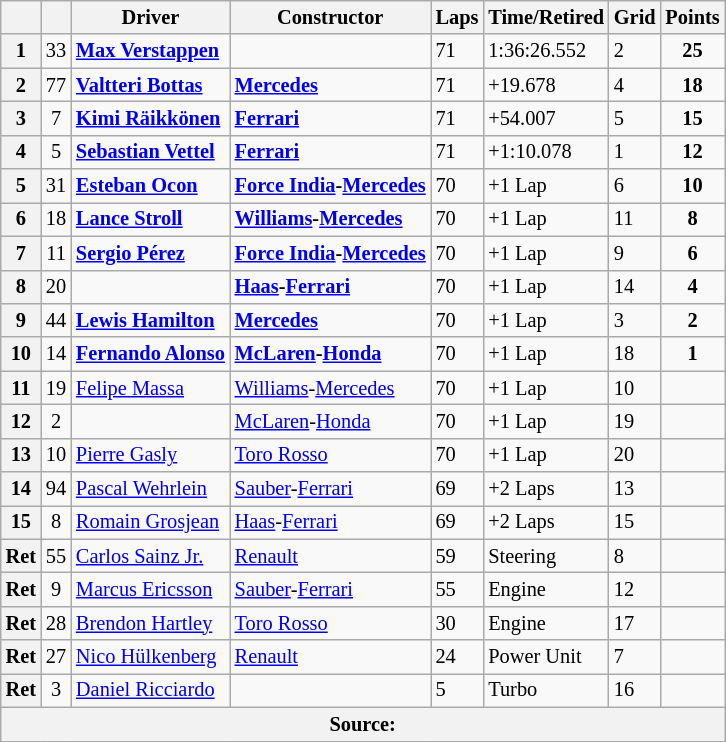<table class="wikitable" style="font-size: 85%;">
<tr>
<th></th>
<th></th>
<th>Driver</th>
<th>Constructor</th>
<th>Laps</th>
<th>Time/Retired</th>
<th>Grid</th>
<th>Points</th>
</tr>
<tr>
<th>1</th>
<td align="center">33</td>
<td> <strong><a href='#'>Max Verstappen</a></strong></td>
<td><strong></strong></td>
<td>71</td>
<td>1:36:26.552</td>
<td>2</td>
<td align="center"><strong>25</strong></td>
</tr>
<tr>
<th>2</th>
<td align="center">77</td>
<td> <strong><a href='#'>Valtteri Bottas</a></strong></td>
<td><strong><a href='#'>Mercedes</a></strong></td>
<td>71</td>
<td>+19.678</td>
<td>4</td>
<td align="center"><strong>18</strong></td>
</tr>
<tr>
<th>3</th>
<td align="center">7</td>
<td> <strong><a href='#'>Kimi Räikkönen</a></strong></td>
<td><strong><a href='#'>Ferrari</a></strong></td>
<td>71</td>
<td>+54.007</td>
<td>5</td>
<td align="center"><strong>15</strong></td>
</tr>
<tr>
<th>4</th>
<td align="center">5</td>
<td> <strong><a href='#'>Sebastian Vettel</a></strong></td>
<td><strong><a href='#'>Ferrari</a></strong></td>
<td>71</td>
<td>+1:10.078</td>
<td>1</td>
<td align="center"><strong>12</strong></td>
</tr>
<tr>
<th>5</th>
<td align="center">31</td>
<td> <strong><a href='#'>Esteban Ocon</a></strong></td>
<td><strong><a href='#'>Force India</a>-<a href='#'>Mercedes</a></strong></td>
<td>70</td>
<td>+1 Lap</td>
<td>6</td>
<td align="center"><strong>10</strong></td>
</tr>
<tr>
<th>6</th>
<td align="center">18</td>
<td> <strong><a href='#'>Lance Stroll</a></strong></td>
<td><strong><a href='#'>Williams</a>-<a href='#'>Mercedes</a></strong></td>
<td>70</td>
<td>+1 Lap</td>
<td>11</td>
<td align="center"><strong>8</strong></td>
</tr>
<tr>
<th>7</th>
<td align="center">11</td>
<td> <strong><a href='#'>Sergio Pérez</a></strong></td>
<td><strong><a href='#'>Force India</a>-<a href='#'>Mercedes</a></strong></td>
<td>70</td>
<td>+1 Lap</td>
<td>9</td>
<td align="center"><strong>6</strong></td>
</tr>
<tr>
<th>8</th>
<td align="center">20</td>
<td><strong></strong></td>
<td><strong><a href='#'>Haas</a>-<a href='#'>Ferrari</a></strong></td>
<td>70</td>
<td>+1 Lap</td>
<td>14</td>
<td align="center"><strong>4</strong></td>
</tr>
<tr>
<th>9</th>
<td align="center">44</td>
<td> <strong><a href='#'>Lewis Hamilton</a></strong></td>
<td><strong><a href='#'>Mercedes</a></strong></td>
<td>70</td>
<td>+1 Lap</td>
<td>3</td>
<td align="center"><strong>2</strong></td>
</tr>
<tr>
<th>10</th>
<td align="center">14</td>
<td> <strong><a href='#'>Fernando Alonso</a></strong></td>
<td><strong><a href='#'>McLaren</a>-<a href='#'>Honda</a></strong></td>
<td>70</td>
<td>+1 Lap</td>
<td>18</td>
<td align="center"><strong>1</strong></td>
</tr>
<tr>
<th>11</th>
<td align="center">19</td>
<td> <a href='#'>Felipe Massa</a></td>
<td><a href='#'>Williams</a>-<a href='#'>Mercedes</a></td>
<td>70</td>
<td>+1 Lap</td>
<td>10</td>
<td align="center"></td>
</tr>
<tr>
<th>12</th>
<td align="center">2</td>
<td></td>
<td><a href='#'>McLaren</a>-<a href='#'>Honda</a></td>
<td>70</td>
<td>+1 Lap</td>
<td>19</td>
<td align="center"></td>
</tr>
<tr>
<th>13</th>
<td align="center">10</td>
<td> <a href='#'>Pierre Gasly</a></td>
<td><a href='#'>Toro Rosso</a></td>
<td>70</td>
<td>+1 Lap</td>
<td>20</td>
<td align="center"></td>
</tr>
<tr>
<th>14</th>
<td align="center">94</td>
<td> <a href='#'>Pascal Wehrlein</a></td>
<td><a href='#'>Sauber</a>-<a href='#'>Ferrari</a></td>
<td>69</td>
<td>+2 Laps</td>
<td>13</td>
<td align="center"></td>
</tr>
<tr>
<th>15</th>
<td align="center">8</td>
<td> <a href='#'>Romain Grosjean</a></td>
<td><a href='#'>Haas</a>-<a href='#'>Ferrari</a></td>
<td>69</td>
<td>+2 Laps</td>
<td>15</td>
<td align="center"></td>
</tr>
<tr>
<th>Ret</th>
<td align="center">55</td>
<td> <a href='#'>Carlos Sainz Jr.</a></td>
<td><a href='#'>Renault</a></td>
<td>59</td>
<td>Steering</td>
<td>8</td>
<td align="center"></td>
</tr>
<tr>
<th>Ret</th>
<td align="center">9</td>
<td> <a href='#'>Marcus Ericsson</a></td>
<td><a href='#'>Sauber</a>-<a href='#'>Ferrari</a></td>
<td>55</td>
<td>Engine</td>
<td>12</td>
<td></td>
</tr>
<tr>
<th>Ret</th>
<td align="center">28</td>
<td> <a href='#'>Brendon Hartley</a></td>
<td><a href='#'>Toro Rosso</a></td>
<td>30</td>
<td>Engine</td>
<td>17</td>
<td></td>
</tr>
<tr>
<th>Ret</th>
<td align="center">27</td>
<td> <a href='#'>Nico Hülkenberg</a></td>
<td><a href='#'>Renault</a></td>
<td>24</td>
<td>Power Unit</td>
<td>7</td>
<td align="center"></td>
</tr>
<tr>
<th>Ret</th>
<td align="center">3</td>
<td> <a href='#'>Daniel Ricciardo</a></td>
<td></td>
<td>5</td>
<td>Turbo</td>
<td>16</td>
<td align="center"></td>
</tr>
<tr>
<th colspan="8">Source:</th>
</tr>
<tr>
</tr>
</table>
